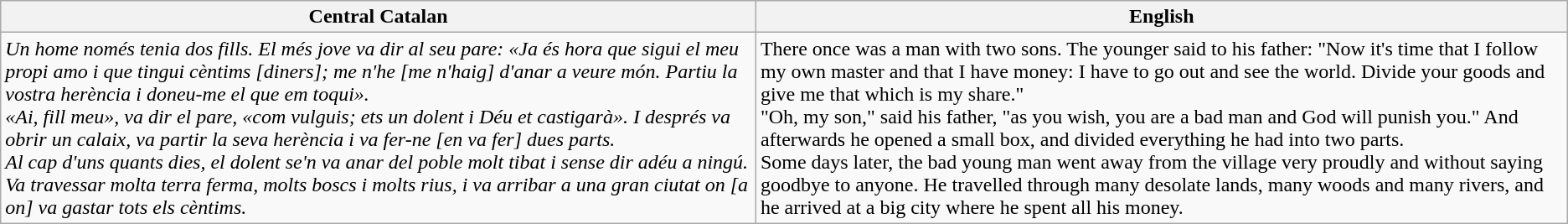<table class="wikitable">
<tr>
<th>Central Catalan</th>
<th>English</th>
</tr>
<tr>
<td><em>Un home només tenia dos fills. El més jove va dir al seu pare: «Ja és hora que sigui el meu propi amo i que tingui cèntims [diners]; me n'he [me n'haig] d'anar a veure món. Partiu la vostra herència i doneu-me el que em toqui».</em><br><em>«Ai, fill meu», va dir el pare, «com vulguis; ets un dolent i Déu et castigarà». I després va obrir un calaix, va partir la seva herència i va fer-ne [en va fer] dues parts.</em><br>
<em>Al cap d'uns quants dies, el dolent se'n va anar del poble molt tibat i sense dir adéu a ningú. Va travessar molta terra ferma, molts boscs i molts rius, i va arribar a una gran ciutat on [a on] va gastar tots els cèntims.</em></td>
<td>There once was a man with two sons. The younger said to his father: "Now it's time that I follow my own master and that I have money: I have to go out and see the world. Divide your goods and give me that which is my share."<br>"Oh, my son," said his father, "as you wish, you are a bad man and God will punish you." And afterwards he opened a small box, and divided everything he had into two parts.<br>
Some days later, the bad young man went away from the village very proudly and without saying goodbye to anyone. He travelled through many desolate lands, many woods and many rivers, and he arrived at a big city where he spent all his money.</td>
</tr>
</table>
